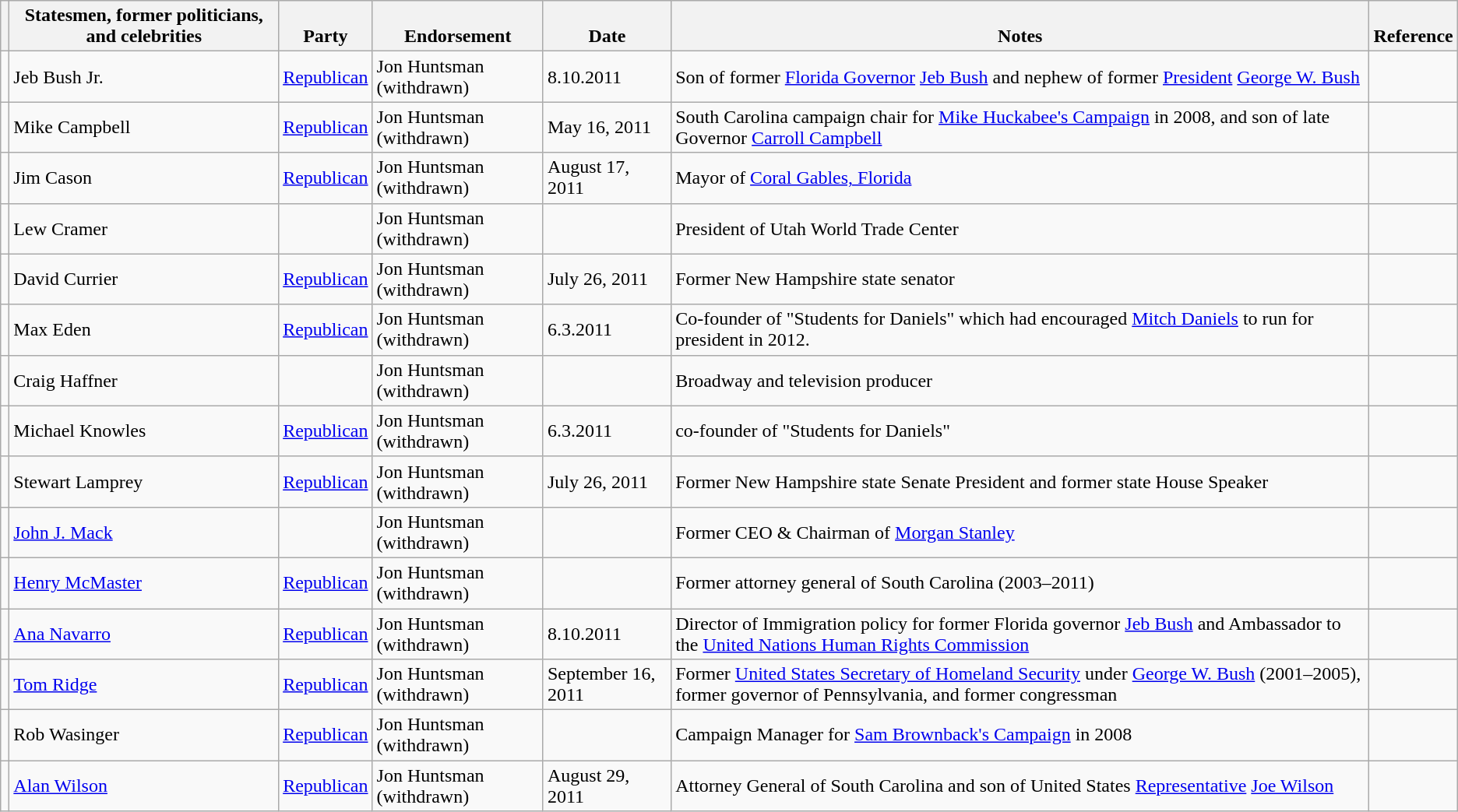<table class="wikitable sortable">
<tr valign=bottom>
<th class="unsortable"></th>
<th>Statesmen, former politicians, and celebrities</th>
<th>Party</th>
<th>Endorsement</th>
<th data-sort-type="date">Date</th>
<th>Notes</th>
<th class="unsortable">Reference</th>
</tr>
<tr>
<td></td>
<td nowrap>Jeb Bush Jr.</td>
<td><a href='#'>Republican</a></td>
<td>Jon Huntsman (withdrawn)</td>
<td>8.10.2011</td>
<td>Son of former <a href='#'>Florida Governor</a> <a href='#'>Jeb Bush</a> and nephew of former <a href='#'>President</a> <a href='#'>George W. Bush</a></td>
<td></td>
</tr>
<tr>
<td></td>
<td nowrap>Mike Campbell</td>
<td><a href='#'>Republican</a></td>
<td>Jon Huntsman (withdrawn)</td>
<td>May 16, 2011</td>
<td>South Carolina campaign chair for <a href='#'>Mike Huckabee's Campaign</a> in 2008, and son of late Governor <a href='#'>Carroll Campbell</a></td>
<td></td>
</tr>
<tr>
<td></td>
<td nowrap>Jim Cason</td>
<td><a href='#'>Republican</a></td>
<td>Jon Huntsman (withdrawn)</td>
<td>August 17, 2011</td>
<td>Mayor of <a href='#'>Coral Gables, Florida</a></td>
<td></td>
</tr>
<tr>
<td></td>
<td nowrap>Lew Cramer</td>
<td></td>
<td>Jon Huntsman (withdrawn)</td>
<td></td>
<td>President of Utah World Trade Center</td>
<td></td>
</tr>
<tr>
<td></td>
<td nowrap>David Currier</td>
<td><a href='#'>Republican</a></td>
<td>Jon Huntsman (withdrawn)</td>
<td>July 26, 2011</td>
<td>Former New Hampshire state senator</td>
<td></td>
</tr>
<tr>
<td></td>
<td nowrap>Max Eden</td>
<td><a href='#'>Republican</a></td>
<td>Jon Huntsman (withdrawn)</td>
<td>6.3.2011</td>
<td>Co-founder of "Students for Daniels" which had encouraged <a href='#'>Mitch Daniels</a> to run for president in 2012.</td>
<td></td>
</tr>
<tr>
<td></td>
<td nowrap>Craig Haffner</td>
<td></td>
<td>Jon Huntsman (withdrawn)</td>
<td></td>
<td>Broadway and television producer</td>
<td></td>
</tr>
<tr>
<td></td>
<td nowrap>Michael Knowles</td>
<td><a href='#'>Republican</a></td>
<td>Jon Huntsman (withdrawn)</td>
<td>6.3.2011</td>
<td>co-founder of "Students for Daniels"</td>
<td></td>
</tr>
<tr>
<td></td>
<td nowrap>Stewart Lamprey</td>
<td><a href='#'>Republican</a></td>
<td>Jon Huntsman (withdrawn)</td>
<td>July 26, 2011</td>
<td>Former New Hampshire state Senate President and former state House Speaker</td>
<td></td>
</tr>
<tr>
<td></td>
<td nowrap><a href='#'>John J. Mack</a></td>
<td></td>
<td>Jon Huntsman (withdrawn)</td>
<td></td>
<td>Former CEO & Chairman of <a href='#'>Morgan Stanley</a></td>
<td></td>
</tr>
<tr>
<td></td>
<td nowrap><a href='#'>Henry McMaster</a></td>
<td><a href='#'>Republican</a></td>
<td>Jon Huntsman (withdrawn)</td>
<td></td>
<td>Former attorney general of South Carolina (2003–2011)</td>
<td></td>
</tr>
<tr>
<td></td>
<td nowrap><a href='#'>Ana Navarro</a></td>
<td><a href='#'>Republican</a></td>
<td>Jon Huntsman (withdrawn)</td>
<td>8.10.2011</td>
<td>Director of Immigration policy for former Florida governor <a href='#'>Jeb Bush</a> and Ambassador to the <a href='#'>United Nations Human Rights Commission</a></td>
<td></td>
</tr>
<tr>
<td></td>
<td nowrap><a href='#'>Tom Ridge</a></td>
<td><a href='#'>Republican</a></td>
<td>Jon Huntsman (withdrawn)</td>
<td>September 16, 2011</td>
<td>Former <a href='#'>United States Secretary of Homeland Security</a> under <a href='#'>George W. Bush</a> (2001–2005), former governor of Pennsylvania, and former congressman</td>
<td></td>
</tr>
<tr>
<td></td>
<td nowrap>Rob Wasinger</td>
<td><a href='#'>Republican</a></td>
<td>Jon Huntsman (withdrawn)</td>
<td></td>
<td>Campaign Manager for <a href='#'>Sam Brownback's Campaign</a> in 2008</td>
<td></td>
</tr>
<tr>
<td></td>
<td nowrap><a href='#'>Alan Wilson</a></td>
<td><a href='#'>Republican</a></td>
<td>Jon Huntsman (withdrawn)</td>
<td>August 29, 2011</td>
<td>Attorney General of South Carolina and son of United States <a href='#'>Representative</a> <a href='#'>Joe Wilson</a></td>
<td></td>
</tr>
</table>
